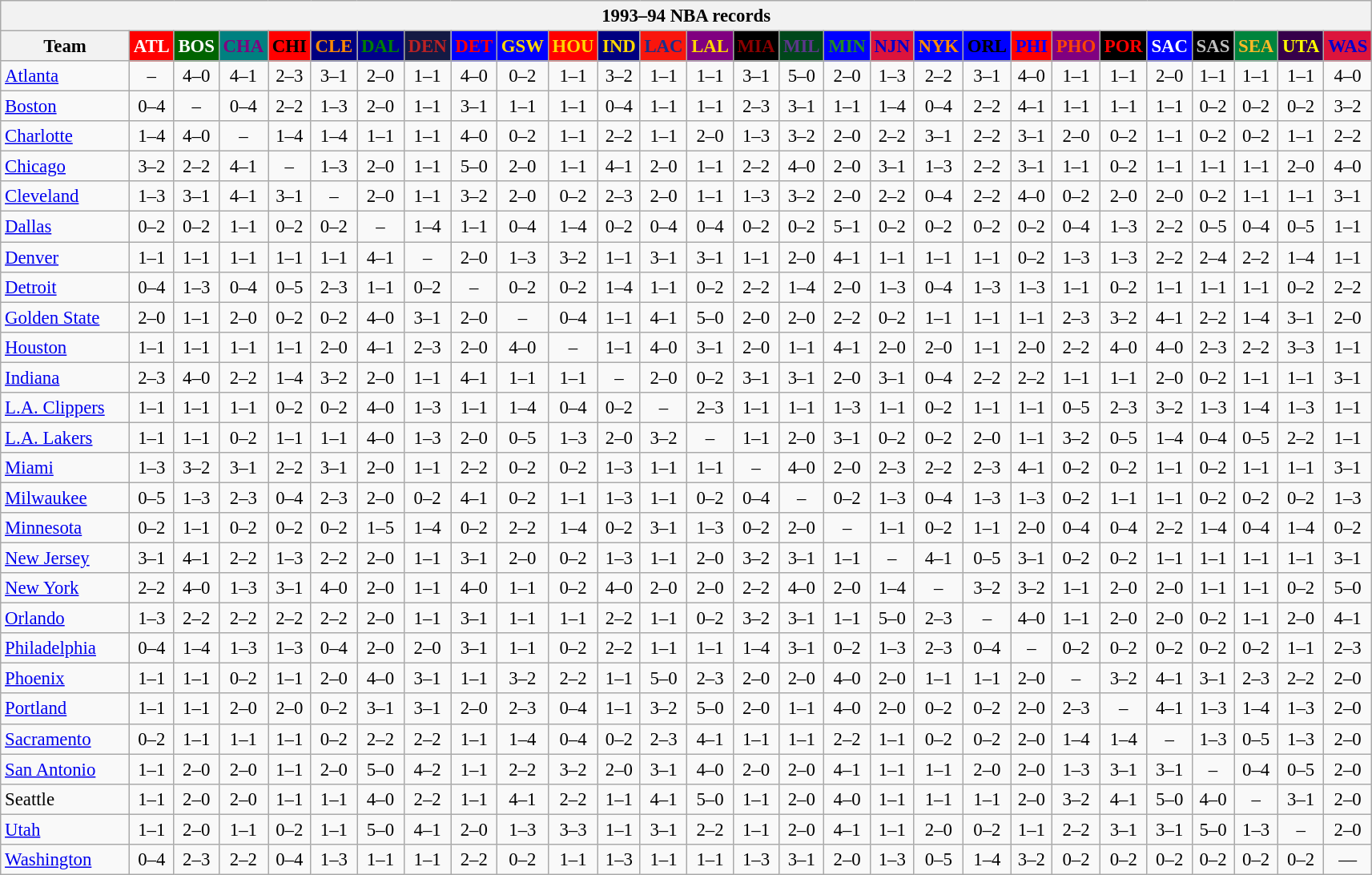<table class="wikitable" style="font-size:95%; text-align:center;">
<tr>
<th colspan=28>1993–94 NBA records</th>
</tr>
<tr>
<th width=100>Team</th>
<th style="background:#FF0000;color:#FFFFFF;width=35">ATL</th>
<th style="background:#006400;color:#FFFFFF;width=35">BOS</th>
<th style="background:#008080;color:#800080;width=35">CHA</th>
<th style="background:#FF0000;color:#000000;width=35">CHI</th>
<th style="background:#000080;color:#FF8C00;width=35">CLE</th>
<th style="background:#00008B;color:#008000;width=35">DAL</th>
<th style="background:#141A44;color:#BC2224;width=35">DEN</th>
<th style="background:#0000FF;color:#FF0000;width=35">DET</th>
<th style="background:#0000FF;color:#FFD700;width=35">GSW</th>
<th style="background:#FF0000;color:#FFD700;width=35">HOU</th>
<th style="background:#000080;color:#FFD700;width=35">IND</th>
<th style="background:#F9160D;color:#1A2E8B;width=35">LAC</th>
<th style="background:#800080;color:#FFD700;width=35">LAL</th>
<th style="background:#000000;color:#8B0000;width=35">MIA</th>
<th style="background:#00471B;color:#5C378A;width=35">MIL</th>
<th style="background:#0000FF;color:#228B22;width=35">MIN</th>
<th style="background:#DC143C;color:#0000CD;width=35">NJN</th>
<th style="background:#0000FF;color:#FF8C00;width=35">NYK</th>
<th style="background:#0000FF;color:#000000;width=35">ORL</th>
<th style="background:#FF0000;color:#0000FF;width=35">PHI</th>
<th style="background:#800080;color:#FF4500;width=35">PHO</th>
<th style="background:#000000;color:#FF0000;width=35">POR</th>
<th style="background:#0000FF;color:#FFFFFF;width=35">SAC</th>
<th style="background:#000000;color:#C0C0C0;width=35">SAS</th>
<th style="background:#00843D;color:#FDB927;width=35">SEA</th>
<th style="background:#36004A;color:#FFFF00;width=35">UTA</th>
<th style="background:#DC143C;color:#0000CD;width=35">WAS</th>
</tr>
<tr>
<td style="text-align:left;"><a href='#'>Atlanta</a></td>
<td>–</td>
<td>4–0</td>
<td>4–1</td>
<td>2–3</td>
<td>3–1</td>
<td>2–0</td>
<td>1–1</td>
<td>4–0</td>
<td>0–2</td>
<td>1–1</td>
<td>3–2</td>
<td>1–1</td>
<td>1–1</td>
<td>3–1</td>
<td>5–0</td>
<td>2–0</td>
<td>1–3</td>
<td>2–2</td>
<td>3–1</td>
<td>4–0</td>
<td>1–1</td>
<td>1–1</td>
<td>2–0</td>
<td>1–1</td>
<td>1–1</td>
<td>1–1</td>
<td>4–0</td>
</tr>
<tr>
<td style="text-align:left;"><a href='#'>Boston</a></td>
<td>0–4</td>
<td>–</td>
<td>0–4</td>
<td>2–2</td>
<td>1–3</td>
<td>2–0</td>
<td>1–1</td>
<td>3–1</td>
<td>1–1</td>
<td>1–1</td>
<td>0–4</td>
<td>1–1</td>
<td>1–1</td>
<td>2–3</td>
<td>3–1</td>
<td>1–1</td>
<td>1–4</td>
<td>0–4</td>
<td>2–2</td>
<td>4–1</td>
<td>1–1</td>
<td>1–1</td>
<td>1–1</td>
<td>0–2</td>
<td>0–2</td>
<td>0–2</td>
<td>3–2</td>
</tr>
<tr>
<td style="text-align:left;"><a href='#'>Charlotte</a></td>
<td>1–4</td>
<td>4–0</td>
<td>–</td>
<td>1–4</td>
<td>1–4</td>
<td>1–1</td>
<td>1–1</td>
<td>4–0</td>
<td>0–2</td>
<td>1–1</td>
<td>2–2</td>
<td>1–1</td>
<td>2–0</td>
<td>1–3</td>
<td>3–2</td>
<td>2–0</td>
<td>2–2</td>
<td>3–1</td>
<td>2–2</td>
<td>3–1</td>
<td>2–0</td>
<td>0–2</td>
<td>1–1</td>
<td>0–2</td>
<td>0–2</td>
<td>1–1</td>
<td>2–2</td>
</tr>
<tr>
<td style="text-align:left;"><a href='#'>Chicago</a></td>
<td>3–2</td>
<td>2–2</td>
<td>4–1</td>
<td>–</td>
<td>1–3</td>
<td>2–0</td>
<td>1–1</td>
<td>5–0</td>
<td>2–0</td>
<td>1–1</td>
<td>4–1</td>
<td>2–0</td>
<td>1–1</td>
<td>2–2</td>
<td>4–0</td>
<td>2–0</td>
<td>3–1</td>
<td>1–3</td>
<td>2–2</td>
<td>3–1</td>
<td>1–1</td>
<td>0–2</td>
<td>1–1</td>
<td>1–1</td>
<td>1–1</td>
<td>2–0</td>
<td>4–0</td>
</tr>
<tr>
<td style="text-align:left;"><a href='#'>Cleveland</a></td>
<td>1–3</td>
<td>3–1</td>
<td>4–1</td>
<td>3–1</td>
<td>–</td>
<td>2–0</td>
<td>1–1</td>
<td>3–2</td>
<td>2–0</td>
<td>0–2</td>
<td>2–3</td>
<td>2–0</td>
<td>1–1</td>
<td>1–3</td>
<td>3–2</td>
<td>2–0</td>
<td>2–2</td>
<td>0–4</td>
<td>2–2</td>
<td>4–0</td>
<td>0–2</td>
<td>2–0</td>
<td>2–0</td>
<td>0–2</td>
<td>1–1</td>
<td>1–1</td>
<td>3–1</td>
</tr>
<tr>
<td style="text-align:left;"><a href='#'>Dallas</a></td>
<td>0–2</td>
<td>0–2</td>
<td>1–1</td>
<td>0–2</td>
<td>0–2</td>
<td>–</td>
<td>1–4</td>
<td>1–1</td>
<td>0–4</td>
<td>1–4</td>
<td>0–2</td>
<td>0–4</td>
<td>0–4</td>
<td>0–2</td>
<td>0–2</td>
<td>5–1</td>
<td>0–2</td>
<td>0–2</td>
<td>0–2</td>
<td>0–2</td>
<td>0–4</td>
<td>1–3</td>
<td>2–2</td>
<td>0–5</td>
<td>0–4</td>
<td>0–5</td>
<td>1–1</td>
</tr>
<tr>
<td style="text-align:left;"><a href='#'>Denver</a></td>
<td>1–1</td>
<td>1–1</td>
<td>1–1</td>
<td>1–1</td>
<td>1–1</td>
<td>4–1</td>
<td>–</td>
<td>2–0</td>
<td>1–3</td>
<td>3–2</td>
<td>1–1</td>
<td>3–1</td>
<td>3–1</td>
<td>1–1</td>
<td>2–0</td>
<td>4–1</td>
<td>1–1</td>
<td>1–1</td>
<td>1–1</td>
<td>0–2</td>
<td>1–3</td>
<td>1–3</td>
<td>2–2</td>
<td>2–4</td>
<td>2–2</td>
<td>1–4</td>
<td>1–1</td>
</tr>
<tr>
<td style="text-align:left;"><a href='#'>Detroit</a></td>
<td>0–4</td>
<td>1–3</td>
<td>0–4</td>
<td>0–5</td>
<td>2–3</td>
<td>1–1</td>
<td>0–2</td>
<td>–</td>
<td>0–2</td>
<td>0–2</td>
<td>1–4</td>
<td>1–1</td>
<td>0–2</td>
<td>2–2</td>
<td>1–4</td>
<td>2–0</td>
<td>1–3</td>
<td>0–4</td>
<td>1–3</td>
<td>1–3</td>
<td>1–1</td>
<td>0–2</td>
<td>1–1</td>
<td>1–1</td>
<td>1–1</td>
<td>0–2</td>
<td>2–2</td>
</tr>
<tr>
<td style="text-align:left;"><a href='#'>Golden State</a></td>
<td>2–0</td>
<td>1–1</td>
<td>2–0</td>
<td>0–2</td>
<td>0–2</td>
<td>4–0</td>
<td>3–1</td>
<td>2–0</td>
<td>–</td>
<td>0–4</td>
<td>1–1</td>
<td>4–1</td>
<td>5–0</td>
<td>2–0</td>
<td>2–0</td>
<td>2–2</td>
<td>0–2</td>
<td>1–1</td>
<td>1–1</td>
<td>1–1</td>
<td>2–3</td>
<td>3–2</td>
<td>4–1</td>
<td>2–2</td>
<td>1–4</td>
<td>3–1</td>
<td>2–0</td>
</tr>
<tr>
<td style="text-align:left;"><a href='#'>Houston</a></td>
<td>1–1</td>
<td>1–1</td>
<td>1–1</td>
<td>1–1</td>
<td>2–0</td>
<td>4–1</td>
<td>2–3</td>
<td>2–0</td>
<td>4–0</td>
<td>–</td>
<td>1–1</td>
<td>4–0</td>
<td>3–1</td>
<td>2–0</td>
<td>1–1</td>
<td>4–1</td>
<td>2–0</td>
<td>2–0</td>
<td>1–1</td>
<td>2–0</td>
<td>2–2</td>
<td>4–0</td>
<td>4–0</td>
<td>2–3</td>
<td>2–2</td>
<td>3–3</td>
<td>1–1</td>
</tr>
<tr>
<td style="text-align:left;"><a href='#'>Indiana</a></td>
<td>2–3</td>
<td>4–0</td>
<td>2–2</td>
<td>1–4</td>
<td>3–2</td>
<td>2–0</td>
<td>1–1</td>
<td>4–1</td>
<td>1–1</td>
<td>1–1</td>
<td>–</td>
<td>2–0</td>
<td>0–2</td>
<td>3–1</td>
<td>3–1</td>
<td>2–0</td>
<td>3–1</td>
<td>0–4</td>
<td>2–2</td>
<td>2–2</td>
<td>1–1</td>
<td>1–1</td>
<td>2–0</td>
<td>0–2</td>
<td>1–1</td>
<td>1–1</td>
<td>3–1</td>
</tr>
<tr>
<td style="text-align:left;"><a href='#'>L.A. Clippers</a></td>
<td>1–1</td>
<td>1–1</td>
<td>1–1</td>
<td>0–2</td>
<td>0–2</td>
<td>4–0</td>
<td>1–3</td>
<td>1–1</td>
<td>1–4</td>
<td>0–4</td>
<td>0–2</td>
<td>–</td>
<td>2–3</td>
<td>1–1</td>
<td>1–1</td>
<td>1–3</td>
<td>1–1</td>
<td>0–2</td>
<td>1–1</td>
<td>1–1</td>
<td>0–5</td>
<td>2–3</td>
<td>3–2</td>
<td>1–3</td>
<td>1–4</td>
<td>1–3</td>
<td>1–1</td>
</tr>
<tr>
<td style="text-align:left;"><a href='#'>L.A. Lakers</a></td>
<td>1–1</td>
<td>1–1</td>
<td>0–2</td>
<td>1–1</td>
<td>1–1</td>
<td>4–0</td>
<td>1–3</td>
<td>2–0</td>
<td>0–5</td>
<td>1–3</td>
<td>2–0</td>
<td>3–2</td>
<td>–</td>
<td>1–1</td>
<td>2–0</td>
<td>3–1</td>
<td>0–2</td>
<td>0–2</td>
<td>2–0</td>
<td>1–1</td>
<td>3–2</td>
<td>0–5</td>
<td>1–4</td>
<td>0–4</td>
<td>0–5</td>
<td>2–2</td>
<td>1–1</td>
</tr>
<tr>
<td style="text-align:left;"><a href='#'>Miami</a></td>
<td>1–3</td>
<td>3–2</td>
<td>3–1</td>
<td>2–2</td>
<td>3–1</td>
<td>2–0</td>
<td>1–1</td>
<td>2–2</td>
<td>0–2</td>
<td>0–2</td>
<td>1–3</td>
<td>1–1</td>
<td>1–1</td>
<td>–</td>
<td>4–0</td>
<td>2–0</td>
<td>2–3</td>
<td>2–2</td>
<td>2–3</td>
<td>4–1</td>
<td>0–2</td>
<td>0–2</td>
<td>1–1</td>
<td>0–2</td>
<td>1–1</td>
<td>1–1</td>
<td>3–1</td>
</tr>
<tr>
<td style="text-align:left;"><a href='#'>Milwaukee</a></td>
<td>0–5</td>
<td>1–3</td>
<td>2–3</td>
<td>0–4</td>
<td>2–3</td>
<td>2–0</td>
<td>0–2</td>
<td>4–1</td>
<td>0–2</td>
<td>1–1</td>
<td>1–3</td>
<td>1–1</td>
<td>0–2</td>
<td>0–4</td>
<td>–</td>
<td>0–2</td>
<td>1–3</td>
<td>0–4</td>
<td>1–3</td>
<td>1–3</td>
<td>0–2</td>
<td>1–1</td>
<td>1–1</td>
<td>0–2</td>
<td>0–2</td>
<td>0–2</td>
<td>1–3</td>
</tr>
<tr>
<td style="text-align:left;"><a href='#'>Minnesota</a></td>
<td>0–2</td>
<td>1–1</td>
<td>0–2</td>
<td>0–2</td>
<td>0–2</td>
<td>1–5</td>
<td>1–4</td>
<td>0–2</td>
<td>2–2</td>
<td>1–4</td>
<td>0–2</td>
<td>3–1</td>
<td>1–3</td>
<td>0–2</td>
<td>2–0</td>
<td>–</td>
<td>1–1</td>
<td>0–2</td>
<td>1–1</td>
<td>2–0</td>
<td>0–4</td>
<td>0–4</td>
<td>2–2</td>
<td>1–4</td>
<td>0–4</td>
<td>1–4</td>
<td>0–2</td>
</tr>
<tr>
<td style="text-align:left;"><a href='#'>New Jersey</a></td>
<td>3–1</td>
<td>4–1</td>
<td>2–2</td>
<td>1–3</td>
<td>2–2</td>
<td>2–0</td>
<td>1–1</td>
<td>3–1</td>
<td>2–0</td>
<td>0–2</td>
<td>1–3</td>
<td>1–1</td>
<td>2–0</td>
<td>3–2</td>
<td>3–1</td>
<td>1–1</td>
<td>–</td>
<td>4–1</td>
<td>0–5</td>
<td>3–1</td>
<td>0–2</td>
<td>0–2</td>
<td>1–1</td>
<td>1–1</td>
<td>1–1</td>
<td>1–1</td>
<td>3–1</td>
</tr>
<tr>
<td style="text-align:left;"><a href='#'>New York</a></td>
<td>2–2</td>
<td>4–0</td>
<td>1–3</td>
<td>3–1</td>
<td>4–0</td>
<td>2–0</td>
<td>1–1</td>
<td>4–0</td>
<td>1–1</td>
<td>0–2</td>
<td>4–0</td>
<td>2–0</td>
<td>2–0</td>
<td>2–2</td>
<td>4–0</td>
<td>2–0</td>
<td>1–4</td>
<td>–</td>
<td>3–2</td>
<td>3–2</td>
<td>1–1</td>
<td>2–0</td>
<td>2–0</td>
<td>1–1</td>
<td>1–1</td>
<td>0–2</td>
<td>5–0</td>
</tr>
<tr>
<td style="text-align:left;"><a href='#'>Orlando</a></td>
<td>1–3</td>
<td>2–2</td>
<td>2–2</td>
<td>2–2</td>
<td>2–2</td>
<td>2–0</td>
<td>1–1</td>
<td>3–1</td>
<td>1–1</td>
<td>1–1</td>
<td>2–2</td>
<td>1–1</td>
<td>0–2</td>
<td>3–2</td>
<td>3–1</td>
<td>1–1</td>
<td>5–0</td>
<td>2–3</td>
<td>–</td>
<td>4–0</td>
<td>1–1</td>
<td>2–0</td>
<td>2–0</td>
<td>0–2</td>
<td>1–1</td>
<td>2–0</td>
<td>4–1</td>
</tr>
<tr>
<td style="text-align:left;"><a href='#'>Philadelphia</a></td>
<td>0–4</td>
<td>1–4</td>
<td>1–3</td>
<td>1–3</td>
<td>0–4</td>
<td>2–0</td>
<td>2–0</td>
<td>3–1</td>
<td>1–1</td>
<td>0–2</td>
<td>2–2</td>
<td>1–1</td>
<td>1–1</td>
<td>1–4</td>
<td>3–1</td>
<td>0–2</td>
<td>1–3</td>
<td>2–3</td>
<td>0–4</td>
<td>–</td>
<td>0–2</td>
<td>0–2</td>
<td>0–2</td>
<td>0–2</td>
<td>0–2</td>
<td>1–1</td>
<td>2–3</td>
</tr>
<tr>
<td style="text-align:left;"><a href='#'>Phoenix</a></td>
<td>1–1</td>
<td>1–1</td>
<td>0–2</td>
<td>1–1</td>
<td>2–0</td>
<td>4–0</td>
<td>3–1</td>
<td>1–1</td>
<td>3–2</td>
<td>2–2</td>
<td>1–1</td>
<td>5–0</td>
<td>2–3</td>
<td>2–0</td>
<td>2–0</td>
<td>4–0</td>
<td>2–0</td>
<td>1–1</td>
<td>1–1</td>
<td>2–0</td>
<td>–</td>
<td>3–2</td>
<td>4–1</td>
<td>3–1</td>
<td>2–3</td>
<td>2–2</td>
<td>2–0</td>
</tr>
<tr>
<td style="text-align:left;"><a href='#'>Portland</a></td>
<td>1–1</td>
<td>1–1</td>
<td>2–0</td>
<td>2–0</td>
<td>0–2</td>
<td>3–1</td>
<td>3–1</td>
<td>2–0</td>
<td>2–3</td>
<td>0–4</td>
<td>1–1</td>
<td>3–2</td>
<td>5–0</td>
<td>2–0</td>
<td>1–1</td>
<td>4–0</td>
<td>2–0</td>
<td>0–2</td>
<td>0–2</td>
<td>2–0</td>
<td>2–3</td>
<td>–</td>
<td>4–1</td>
<td>1–3</td>
<td>1–4</td>
<td>1–3</td>
<td>2–0</td>
</tr>
<tr>
<td style="text-align:left;"><a href='#'>Sacramento</a></td>
<td>0–2</td>
<td>1–1</td>
<td>1–1</td>
<td>1–1</td>
<td>0–2</td>
<td>2–2</td>
<td>2–2</td>
<td>1–1</td>
<td>1–4</td>
<td>0–4</td>
<td>0–2</td>
<td>2–3</td>
<td>4–1</td>
<td>1–1</td>
<td>1–1</td>
<td>2–2</td>
<td>1–1</td>
<td>0–2</td>
<td>0–2</td>
<td>2–0</td>
<td>1–4</td>
<td>1–4</td>
<td>–</td>
<td>1–3</td>
<td>0–5</td>
<td>1–3</td>
<td>2–0</td>
</tr>
<tr>
<td style="text-align:left;"><a href='#'>San Antonio</a></td>
<td>1–1</td>
<td>2–0</td>
<td>2–0</td>
<td>1–1</td>
<td>2–0</td>
<td>5–0</td>
<td>4–2</td>
<td>1–1</td>
<td>2–2</td>
<td>3–2</td>
<td>2–0</td>
<td>3–1</td>
<td>4–0</td>
<td>2–0</td>
<td>2–0</td>
<td>4–1</td>
<td>1–1</td>
<td>1–1</td>
<td>2–0</td>
<td>2–0</td>
<td>1–3</td>
<td>3–1</td>
<td>3–1</td>
<td>–</td>
<td>0–4</td>
<td>0–5</td>
<td>2–0</td>
</tr>
<tr>
<td style="text-align:left;">Seattle</td>
<td>1–1</td>
<td>2–0</td>
<td>2–0</td>
<td>1–1</td>
<td>1–1</td>
<td>4–0</td>
<td>2–2</td>
<td>1–1</td>
<td>4–1</td>
<td>2–2</td>
<td>1–1</td>
<td>4–1</td>
<td>5–0</td>
<td>1–1</td>
<td>2–0</td>
<td>4–0</td>
<td>1–1</td>
<td>1–1</td>
<td>1–1</td>
<td>2–0</td>
<td>3–2</td>
<td>4–1</td>
<td>5–0</td>
<td>4–0</td>
<td>–</td>
<td>3–1</td>
<td>2–0</td>
</tr>
<tr>
<td style="text-align:left;"><a href='#'>Utah</a></td>
<td>1–1</td>
<td>2–0</td>
<td>1–1</td>
<td>0–2</td>
<td>1–1</td>
<td>5–0</td>
<td>4–1</td>
<td>2–0</td>
<td>1–3</td>
<td>3–3</td>
<td>1–1</td>
<td>3–1</td>
<td>2–2</td>
<td>1–1</td>
<td>2–0</td>
<td>4–1</td>
<td>1–1</td>
<td>2–0</td>
<td>0–2</td>
<td>1–1</td>
<td>2–2</td>
<td>3–1</td>
<td>3–1</td>
<td>5–0</td>
<td>1–3</td>
<td>–</td>
<td>2–0</td>
</tr>
<tr>
<td style="text-align:left;"><a href='#'>Washington</a></td>
<td>0–4</td>
<td>2–3</td>
<td>2–2</td>
<td>0–4</td>
<td>1–3</td>
<td>1–1</td>
<td>1–1</td>
<td>2–2</td>
<td>0–2</td>
<td>1–1</td>
<td>1–3</td>
<td>1–1</td>
<td>1–1</td>
<td>1–3</td>
<td>3–1</td>
<td>2–0</td>
<td>1–3</td>
<td>0–5</td>
<td>1–4</td>
<td>3–2</td>
<td>0–2</td>
<td>0–2</td>
<td>0–2</td>
<td>0–2</td>
<td>0–2</td>
<td>0–2</td>
<td>—</td>
</tr>
</table>
